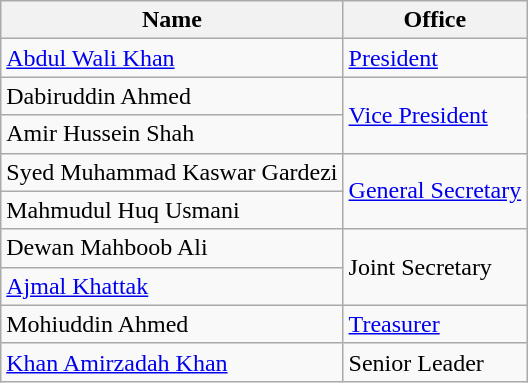<table class="wikitable">
<tr>
<th>Name</th>
<th>Office</th>
</tr>
<tr>
<td><a href='#'>Abdul Wali Khan</a></td>
<td><a href='#'>President</a></td>
</tr>
<tr>
<td>Dabiruddin Ahmed</td>
<td rowspan="2"><a href='#'>Vice President</a></td>
</tr>
<tr>
<td>Amir Hussein Shah</td>
</tr>
<tr>
<td>Syed Muhammad Kaswar Gardezi</td>
<td rowspan="2"><a href='#'>General Secretary</a></td>
</tr>
<tr>
<td>Mahmudul Huq Usmani</td>
</tr>
<tr>
<td>Dewan Mahboob Ali</td>
<td rowspan="2">Joint Secretary</td>
</tr>
<tr>
<td><a href='#'>Ajmal Khattak</a></td>
</tr>
<tr>
<td>Mohiuddin Ahmed</td>
<td><a href='#'>Treasurer</a></td>
</tr>
<tr>
<td><a href='#'>Khan Amirzadah Khan</a></td>
<td>Senior Leader</td>
</tr>
</table>
